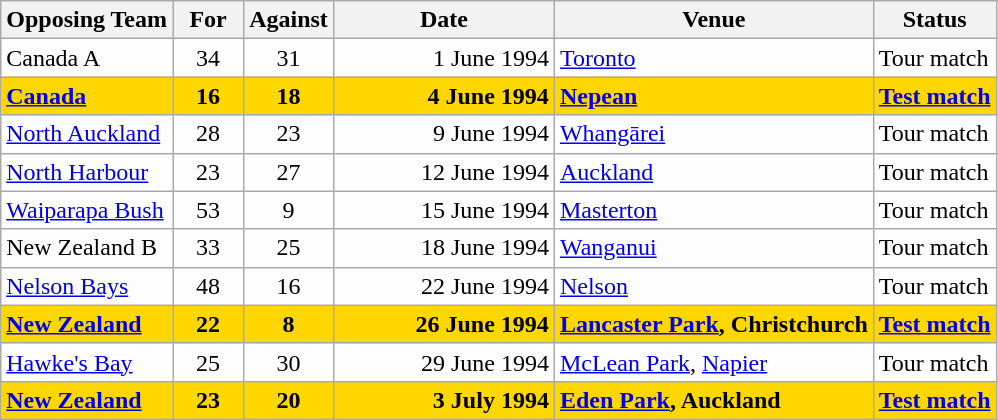<table class=wikitable>
<tr>
<th>Opposing Team</th>
<th>For</th>
<th>Against</th>
<th>Date</th>
<th>Venue</th>
<th>Status</th>
</tr>
<tr bgcolor=#fdfdfd>
<td>Canada A</td>
<td align=center width=40>34</td>
<td align=center width=40>31</td>
<td width=140 align=right>1 June 1994</td>
<td><a href='#'>Toronto</a></td>
<td>Tour match</td>
</tr>
<tr bgcolor=gold>
<td><strong><a href='#'>Canada</a></strong></td>
<td align=center width=40><strong>16</strong></td>
<td align=center width=40><strong>18</strong></td>
<td width=140 align=right><strong>4 June 1994</strong></td>
<td><strong><a href='#'>Nepean</a></strong></td>
<td><strong><a href='#'>Test match</a></strong></td>
</tr>
<tr bgcolor=#fdfdfd>
<td><a href='#'>North Auckland</a></td>
<td align=center width=40>28</td>
<td align=center width=40>23</td>
<td width=140 align=right>9 June 1994</td>
<td><a href='#'>Whangārei</a></td>
<td>Tour match</td>
</tr>
<tr bgcolor=#fdfdfd>
<td><a href='#'>North Harbour</a></td>
<td align=center width=40>23</td>
<td align=center width=40>27</td>
<td width=140 align=right>12 June 1994</td>
<td><a href='#'>Auckland</a></td>
<td>Tour match</td>
</tr>
<tr bgcolor=#fdfdfd>
<td><a href='#'>Waiparapa Bush</a></td>
<td align=center width=40>53</td>
<td align=center width=40>9</td>
<td width=140 align=right>15 June 1994</td>
<td><a href='#'>Masterton</a></td>
<td>Tour match</td>
</tr>
<tr bgcolor=#fdfdfd>
<td>New Zealand B</td>
<td align=center width=40>33</td>
<td align=center width=40>25</td>
<td width=140 align=right>18 June 1994</td>
<td><a href='#'>Wanganui</a></td>
<td>Tour match</td>
</tr>
<tr bgcolor=#fdfdfd>
<td><a href='#'>Nelson Bays</a></td>
<td align=center width=40>48</td>
<td align=center width=40>16</td>
<td width=140 align=right>22 June 1994</td>
<td><a href='#'>Nelson</a></td>
<td>Tour match</td>
</tr>
<tr bgcolor=gold>
<td><strong><a href='#'>New Zealand</a></strong></td>
<td align=center width=40><strong>22</strong></td>
<td align=center width=40><strong>8</strong></td>
<td width=140 align=right><strong>26 June 1994</strong></td>
<td><strong><a href='#'>Lancaster Park</a>, Christchurch</strong></td>
<td><strong><a href='#'>Test match</a></strong></td>
</tr>
<tr bgcolor=#fdfdfd>
<td><a href='#'>Hawke's Bay</a></td>
<td align=center width=40>25</td>
<td align=center width=40>30</td>
<td width=140 align=right>29 June 1994</td>
<td><a href='#'>McLean Park</a>, <a href='#'>Napier</a></td>
<td>Tour match</td>
</tr>
<tr bgcolor=gold>
<td><strong><a href='#'>New Zealand</a></strong></td>
<td align=center width=40><strong>23</strong></td>
<td align=center width=40><strong>20</strong></td>
<td width=140 align=right><strong>3 July 1994</strong></td>
<td><strong><a href='#'>Eden Park</a>, Auckland</strong></td>
<td><strong><a href='#'>Test match</a></strong></td>
</tr>
</table>
